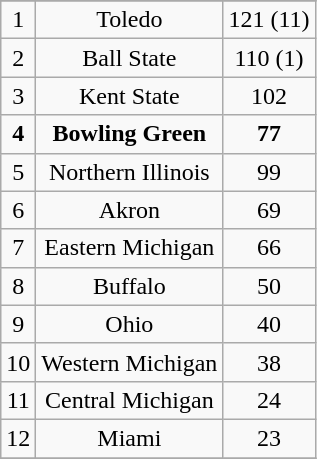<table class="wikitable" border="1">
<tr align=center>
</tr>
<tr align="center">
<td>1</td>
<td>Toledo</td>
<td>121 (11)</td>
</tr>
<tr align="center">
<td>2</td>
<td>Ball State</td>
<td>110 (1)</td>
</tr>
<tr align="center">
<td>3</td>
<td>Kent State</td>
<td>102</td>
</tr>
<tr align="center">
<td><strong>4</strong></td>
<td><strong>Bowling Green</strong></td>
<td><strong>77</strong></td>
</tr>
<tr align="center">
<td>5</td>
<td>Northern Illinois</td>
<td>99</td>
</tr>
<tr align="center">
<td>6</td>
<td>Akron</td>
<td>69</td>
</tr>
<tr align="center">
<td>7</td>
<td>Eastern Michigan</td>
<td>66</td>
</tr>
<tr align="center">
<td>8</td>
<td>Buffalo</td>
<td>50</td>
</tr>
<tr align="center">
<td>9</td>
<td>Ohio</td>
<td>40</td>
</tr>
<tr align="center">
<td>10</td>
<td>Western Michigan</td>
<td>38</td>
</tr>
<tr align="center">
<td>11</td>
<td>Central Michigan</td>
<td>24</td>
</tr>
<tr align="center">
<td>12</td>
<td>Miami</td>
<td>23</td>
</tr>
<tr align="center">
</tr>
</table>
